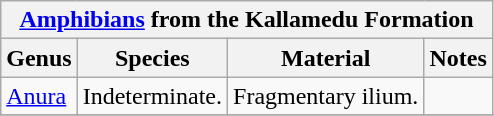<table class="wikitable" align="center">
<tr>
<th colspan="7" align="center"><strong><a href='#'>Amphibians</a> from the Kallamedu Formation</strong></th>
</tr>
<tr>
<th>Genus</th>
<th>Species</th>
<th>Material</th>
<th>Notes</th>
</tr>
<tr>
<td><a href='#'>Anura</a></td>
<td>Indeterminate.</td>
<td>Fragmentary ilium.</td>
<td></td>
</tr>
<tr>
</tr>
</table>
